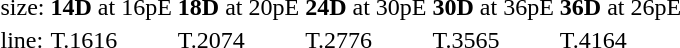<table style="margin-left:40px;">
<tr>
<td>size:</td>
<td><strong>14D</strong> at 16pE</td>
<td><strong>18D</strong> at 20pE</td>
<td><strong>24D</strong> at 30pE</td>
<td><strong>30D</strong> at 36pE</td>
<td><strong>36D</strong> at 26pE</td>
</tr>
<tr>
<td>line:</td>
<td>T.1616</td>
<td>T.2074</td>
<td>T.2776</td>
<td>T.3565</td>
<td>T.4164</td>
</tr>
</table>
